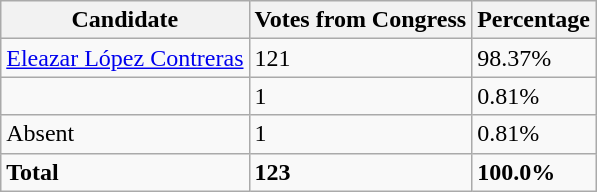<table class="wikitable sortable">
<tr>
<th>Candidate</th>
<th>Votes from Congress</th>
<th>Percentage</th>
</tr>
<tr>
<td><a href='#'>Eleazar López Contreras</a></td>
<td>121</td>
<td>98.37%</td>
</tr>
<tr>
<td></td>
<td>1</td>
<td>0.81%</td>
</tr>
<tr>
<td>Absent</td>
<td>1</td>
<td>0.81%</td>
</tr>
<tr>
<td><strong>Total</strong></td>
<td><strong>123</strong></td>
<td><strong>100.0%</strong></td>
</tr>
</table>
